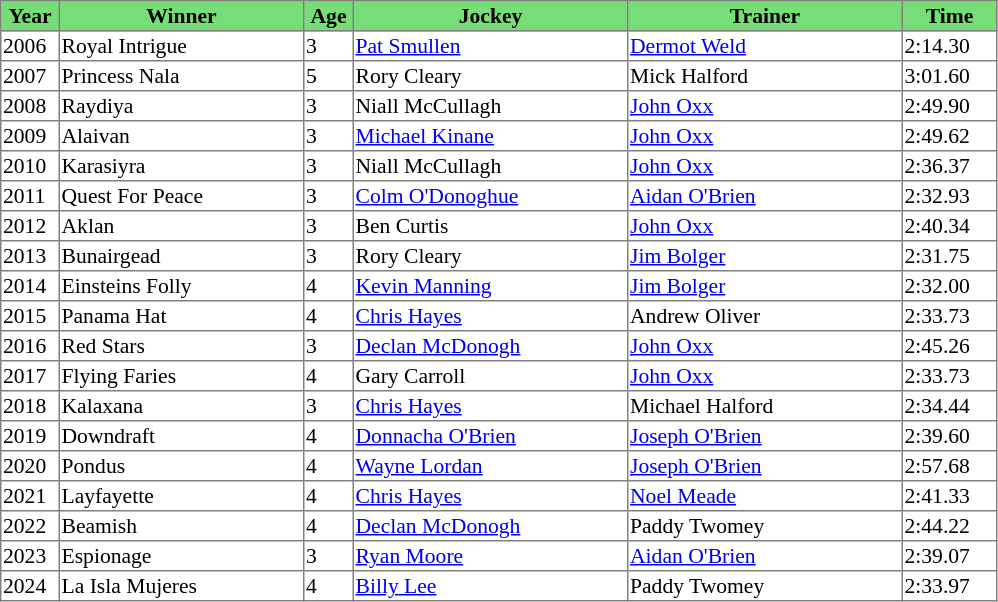<table class = "sortable" | border="1" style="border-collapse: collapse; font-size:90%">
<tr bgcolor="#77dd77" align="center">
<th style="width:36px"><strong>Year</strong></th>
<th style="width:160px"><strong>Winner</strong></th>
<th style="width:30px"><strong>Age</strong></th>
<th style="width:180px"><strong>Jockey</strong></th>
<th style="width:180px"><strong>Trainer</strong></th>
<th style="width:60px"><strong>Time</strong></th>
</tr>
<tr>
<td>2006</td>
<td>Royal Intrigue</td>
<td>3</td>
<td><a href='#'>Pat Smullen</a></td>
<td><a href='#'>Dermot Weld</a></td>
<td>2:14.30</td>
</tr>
<tr>
<td>2007</td>
<td>Princess Nala</td>
<td>5</td>
<td>Rory Cleary</td>
<td>Mick Halford</td>
<td>3:01.60</td>
</tr>
<tr>
<td>2008</td>
<td>Raydiya</td>
<td>3</td>
<td>Niall McCullagh</td>
<td><a href='#'>John Oxx</a></td>
<td>2:49.90</td>
</tr>
<tr>
<td>2009</td>
<td>Alaivan</td>
<td>3</td>
<td><a href='#'>Michael Kinane</a></td>
<td><a href='#'>John Oxx</a></td>
<td>2:49.62</td>
</tr>
<tr>
<td>2010</td>
<td>Karasiyra</td>
<td>3</td>
<td>Niall McCullagh</td>
<td><a href='#'>John Oxx</a></td>
<td>2:36.37</td>
</tr>
<tr>
<td>2011</td>
<td>Quest For Peace</td>
<td>3</td>
<td><a href='#'>Colm O'Donoghue</a></td>
<td><a href='#'>Aidan O'Brien</a></td>
<td>2:32.93</td>
</tr>
<tr>
<td>2012</td>
<td>Aklan</td>
<td>3</td>
<td>Ben Curtis</td>
<td><a href='#'>John Oxx</a></td>
<td>2:40.34</td>
</tr>
<tr>
<td>2013</td>
<td>Bunairgead</td>
<td>3</td>
<td>Rory Cleary</td>
<td><a href='#'>Jim Bolger</a></td>
<td>2:31.75</td>
</tr>
<tr>
<td>2014</td>
<td>Einsteins Folly</td>
<td>4</td>
<td><a href='#'>Kevin Manning</a></td>
<td><a href='#'>Jim Bolger</a></td>
<td>2:32.00</td>
</tr>
<tr>
<td>2015</td>
<td>Panama Hat</td>
<td>4</td>
<td><a href='#'>Chris Hayes</a></td>
<td>Andrew Oliver</td>
<td>2:33.73</td>
</tr>
<tr>
<td>2016</td>
<td>Red Stars</td>
<td>3</td>
<td><a href='#'>Declan McDonogh</a></td>
<td><a href='#'>John Oxx</a></td>
<td>2:45.26</td>
</tr>
<tr>
<td>2017</td>
<td>Flying Faries</td>
<td>4</td>
<td>Gary Carroll</td>
<td><a href='#'>John Oxx</a></td>
<td>2:33.73</td>
</tr>
<tr>
<td>2018</td>
<td>Kalaxana</td>
<td>3</td>
<td><a href='#'>Chris Hayes</a></td>
<td>Michael Halford</td>
<td>2:34.44</td>
</tr>
<tr>
<td>2019</td>
<td>Downdraft</td>
<td>4</td>
<td><a href='#'>Donnacha O'Brien</a></td>
<td><a href='#'> Joseph O'Brien</a></td>
<td>2:39.60</td>
</tr>
<tr>
<td>2020</td>
<td>Pondus</td>
<td>4</td>
<td><a href='#'>Wayne Lordan</a></td>
<td><a href='#'> Joseph O'Brien</a></td>
<td>2:57.68</td>
</tr>
<tr>
<td>2021</td>
<td>Layfayette</td>
<td>4</td>
<td><a href='#'>Chris Hayes</a></td>
<td><a href='#'>Noel Meade</a></td>
<td>2:41.33</td>
</tr>
<tr>
<td>2022</td>
<td>Beamish</td>
<td>4</td>
<td><a href='#'>Declan McDonogh</a></td>
<td>Paddy Twomey</td>
<td>2:44.22</td>
</tr>
<tr>
<td>2023</td>
<td>Espionage</td>
<td>3</td>
<td><a href='#'>Ryan Moore</a></td>
<td><a href='#'>Aidan O'Brien</a></td>
<td>2:39.07</td>
</tr>
<tr>
<td>2024</td>
<td>La Isla Mujeres</td>
<td>4</td>
<td><a href='#'>Billy Lee</a></td>
<td>Paddy Twomey</td>
<td>2:33.97</td>
</tr>
</table>
